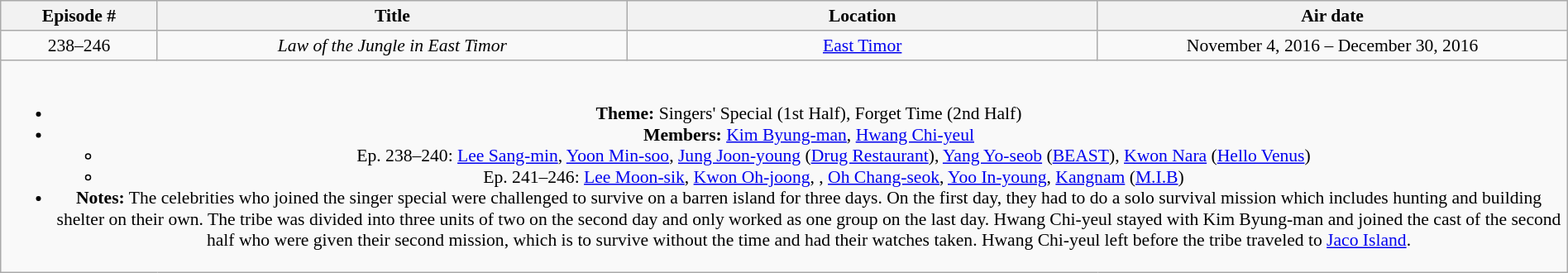<table class="wikitable" style="text-align:center; font-size:90%; width:100%;">
<tr>
<th width="10%">Episode #</th>
<th width="30%">Title</th>
<th width="30%">Location</th>
<th width="30%">Air date</th>
</tr>
<tr>
<td>238–246</td>
<td><em>Law of the Jungle in East Timor</em></td>
<td><a href='#'>East Timor</a></td>
<td>November 4, 2016 – December 30, 2016</td>
</tr>
<tr>
<td colspan="4"><br><ul><li><strong>Theme:</strong> Singers' Special (1st Half), Forget Time (2nd Half)</li><li><strong>Members:</strong> <a href='#'>Kim Byung-man</a>, <a href='#'>Hwang Chi-yeul</a><ul><li>Ep. 238–240: <a href='#'>Lee Sang-min</a>, <a href='#'>Yoon Min-soo</a>, <a href='#'>Jung Joon-young</a> (<a href='#'>Drug Restaurant</a>), <a href='#'>Yang Yo-seob</a> (<a href='#'>BEAST</a>), <a href='#'>Kwon Nara</a> (<a href='#'>Hello Venus</a>)</li><li>Ep. 241–246: <a href='#'>Lee Moon-sik</a>, <a href='#'>Kwon Oh-joong</a>, , <a href='#'>Oh Chang-seok</a>, <a href='#'>Yoo In-young</a>, <a href='#'>Kangnam</a> (<a href='#'>M.I.B</a>)</li></ul></li><li><strong>Notes:</strong> The celebrities who joined the singer special were challenged to survive on a barren island for three days. On the first day, they had to do a solo survival mission which includes hunting and building shelter on their own. The tribe was divided into three units of two on the second day and only worked as one group on the last day. Hwang Chi-yeul stayed with Kim Byung-man and joined the cast of the second half who were given their second mission, which is to survive without the time and had their watches taken. Hwang Chi-yeul left before the tribe traveled to <a href='#'>Jaco Island</a>.</li></ul></td>
</tr>
</table>
